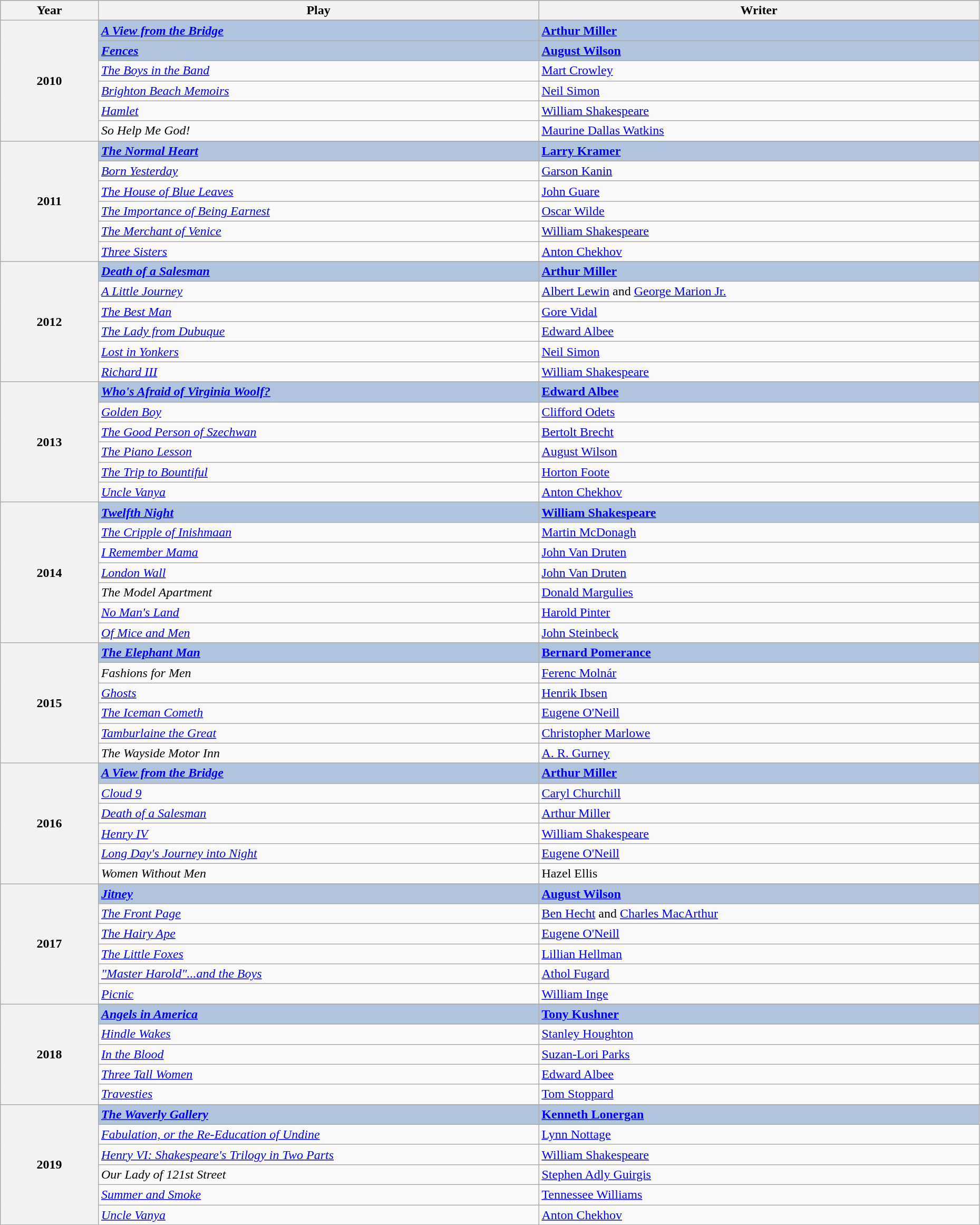<table class="wikitable" style="width:98%;">
<tr style="background:#bebebe;">
<th style="width:10%;">Year</th>
<th style="width:45%;">Play</th>
<th style="width:45%;">Writer</th>
</tr>
<tr>
<th rowspan="7">2010</th>
</tr>
<tr style="background:#B0C4DE">
<td><strong><em><a href='#'>A View from the Bridge</a></em></strong></td>
<td><strong><a href='#'>Arthur Miller</a> </strong></td>
</tr>
<tr style="background:#B0C4DE">
<td><strong><em><a href='#'>Fences</a></em></strong></td>
<td><strong><a href='#'>August Wilson</a> </strong></td>
</tr>
<tr>
<td><em><a href='#'>The Boys in the Band</a></em></td>
<td><a href='#'>Mart Crowley</a></td>
</tr>
<tr>
<td><em><a href='#'>Brighton Beach Memoirs</a></em></td>
<td><a href='#'>Neil Simon</a></td>
</tr>
<tr>
<td><em><a href='#'>Hamlet</a></em></td>
<td><a href='#'>William Shakespeare</a></td>
</tr>
<tr>
<td><em>So Help Me God!</em></td>
<td><a href='#'>Maurine Dallas Watkins</a></td>
</tr>
<tr>
<th rowspan="7">2011</th>
</tr>
<tr style="background:#B0C4DE">
<td><strong><em><a href='#'>The Normal Heart</a></em></strong></td>
<td><strong><a href='#'>Larry Kramer</a> </strong></td>
</tr>
<tr>
<td><em><a href='#'>Born Yesterday</a></em></td>
<td><a href='#'>Garson Kanin</a></td>
</tr>
<tr>
<td><em><a href='#'>The House of Blue Leaves</a></em></td>
<td><a href='#'>John Guare</a></td>
</tr>
<tr>
<td><em><a href='#'>The Importance of Being Earnest</a></em></td>
<td><a href='#'>Oscar Wilde</a></td>
</tr>
<tr>
<td><em><a href='#'>The Merchant of Venice</a></em></td>
<td><a href='#'>William Shakespeare</a></td>
</tr>
<tr>
<td><em><a href='#'>Three Sisters</a></em></td>
<td><a href='#'>Anton Chekhov</a></td>
</tr>
<tr>
<th rowspan="7">2012</th>
</tr>
<tr style="background:#B0C4DE">
<td><strong><em><a href='#'>Death of a Salesman</a></em></strong></td>
<td><strong><a href='#'>Arthur Miller</a> </strong></td>
</tr>
<tr>
<td><em><a href='#'>A Little Journey</a></em></td>
<td><a href='#'>Albert Lewin</a> and <a href='#'>George Marion Jr.</a></td>
</tr>
<tr>
<td><em><a href='#'>The Best Man</a></em></td>
<td><a href='#'>Gore Vidal</a></td>
</tr>
<tr>
<td><em><a href='#'>The Lady from Dubuque</a></em></td>
<td><a href='#'>Edward Albee</a></td>
</tr>
<tr>
<td><em><a href='#'>Lost in Yonkers</a></em></td>
<td><a href='#'>Neil Simon</a></td>
</tr>
<tr>
<td><em><a href='#'>Richard III</a></em></td>
<td><a href='#'>William Shakespeare</a></td>
</tr>
<tr>
<th rowspan="7">2013</th>
</tr>
<tr style="background:#B0C4DE">
<td><strong><em><a href='#'>Who's Afraid of Virginia Woolf?</a></em></strong></td>
<td><strong><a href='#'>Edward Albee</a> </strong></td>
</tr>
<tr>
<td><em><a href='#'>Golden Boy</a></em></td>
<td><a href='#'>Clifford Odets</a></td>
</tr>
<tr>
<td><em><a href='#'>The Good Person of Szechwan</a></em></td>
<td><a href='#'>Bertolt Brecht</a></td>
</tr>
<tr>
<td><em><a href='#'>The Piano Lesson</a></em></td>
<td><a href='#'>August Wilson</a></td>
</tr>
<tr>
<td><em><a href='#'>The Trip to Bountiful</a></em></td>
<td><a href='#'>Horton Foote</a></td>
</tr>
<tr>
<td><em><a href='#'>Uncle Vanya</a></em></td>
<td><a href='#'>Anton Chekhov</a></td>
</tr>
<tr>
<th rowspan="8">2014</th>
</tr>
<tr style="background:#B0C4DE">
<td><strong><em><a href='#'>Twelfth Night</a></em></strong></td>
<td><strong><a href='#'>William Shakespeare</a> </strong></td>
</tr>
<tr>
<td><em><a href='#'>The Cripple of Inishmaan</a></em></td>
<td><a href='#'>Martin McDonagh</a></td>
</tr>
<tr>
<td><em><a href='#'>I Remember Mama</a></em></td>
<td><a href='#'>John Van Druten</a></td>
</tr>
<tr>
<td><em><a href='#'>London Wall</a></em></td>
<td><a href='#'>John Van Druten</a></td>
</tr>
<tr>
<td><em>The Model Apartment</em></td>
<td><a href='#'>Donald Margulies</a></td>
</tr>
<tr>
<td><em><a href='#'>No Man's Land</a></em></td>
<td><a href='#'>Harold Pinter</a></td>
</tr>
<tr>
<td><em><a href='#'>Of Mice and Men</a></em></td>
<td><a href='#'>John Steinbeck</a></td>
</tr>
<tr>
<th rowspan="7">2015</th>
</tr>
<tr style="background:#B0C4DE">
<td><strong><em><a href='#'>The Elephant Man</a></em></strong></td>
<td><strong><a href='#'>Bernard Pomerance</a> </strong></td>
</tr>
<tr>
<td><em>Fashions for Men</em></td>
<td><a href='#'>Ferenc Molnár</a></td>
</tr>
<tr>
<td><em><a href='#'>Ghosts</a></em></td>
<td><a href='#'>Henrik Ibsen</a></td>
</tr>
<tr>
<td><em><a href='#'>The Iceman Cometh</a></em></td>
<td><a href='#'>Eugene O'Neill</a></td>
</tr>
<tr>
<td><em><a href='#'>Tamburlaine the Great</a></em></td>
<td><a href='#'>Christopher Marlowe</a></td>
</tr>
<tr>
<td><em>The Wayside Motor Inn</em></td>
<td><a href='#'>A. R. Gurney</a></td>
</tr>
<tr>
<th rowspan="7">2016</th>
</tr>
<tr style="background:#B0C4DE">
<td><strong><em><a href='#'>A View from the Bridge</a></em></strong></td>
<td><strong><a href='#'>Arthur Miller</a> </strong></td>
</tr>
<tr>
<td><em><a href='#'>Cloud 9</a></em></td>
<td><a href='#'>Caryl Churchill</a></td>
</tr>
<tr>
<td><em><a href='#'>Death of a Salesman</a></em></td>
<td><a href='#'>Arthur Miller</a></td>
</tr>
<tr>
<td><em><a href='#'>Henry IV</a></em></td>
<td><a href='#'>William Shakespeare</a></td>
</tr>
<tr>
<td><em><a href='#'>Long Day's Journey into Night</a></em></td>
<td><a href='#'>Eugene O'Neill</a></td>
</tr>
<tr>
<td><em>Women Without Men</em></td>
<td>Hazel Ellis</td>
</tr>
<tr>
<th rowspan="7">2017</th>
</tr>
<tr style="background:#B0C4DE">
<td><a href='#'><strong><em>Jitney</em></strong></a></td>
<td><strong><a href='#'>August Wilson</a></strong></td>
</tr>
<tr>
<td><em><a href='#'>The Front Page</a></em></td>
<td><a href='#'>Ben Hecht</a> and <a href='#'>Charles MacArthur</a></td>
</tr>
<tr>
<td><em><a href='#'>The Hairy Ape</a></em></td>
<td><a href='#'>Eugene O'Neill</a></td>
</tr>
<tr>
<td><em><a href='#'>The Little Foxes</a></em></td>
<td><a href='#'>Lillian Hellman</a></td>
</tr>
<tr>
<td><em><a href='#'>"Master Harold"...and the Boys</a></em></td>
<td><a href='#'>Athol Fugard</a></td>
</tr>
<tr>
<td><a href='#'><em>Picnic</em></a></td>
<td><a href='#'>William Inge</a></td>
</tr>
<tr>
<th rowspan="6">2018</th>
</tr>
<tr style="background:#B0C4DE">
<td><strong><em><a href='#'>Angels in America</a></em></strong></td>
<td><strong><a href='#'>Tony Kushner</a> </strong></td>
</tr>
<tr>
<td><em><a href='#'>Hindle Wakes</a></em></td>
<td><a href='#'>Stanley Houghton</a></td>
</tr>
<tr>
<td><em><a href='#'>In the Blood</a></em></td>
<td><a href='#'>Suzan-Lori Parks</a></td>
</tr>
<tr>
<td><em><a href='#'>Three Tall Women</a></em></td>
<td><a href='#'>Edward Albee</a></td>
</tr>
<tr>
<td><em><a href='#'>Travesties</a></em></td>
<td><a href='#'>Tom Stoppard</a></td>
</tr>
<tr>
<th rowspan="7">2019</th>
</tr>
<tr style="background:#B0C4DE">
<td><strong><em><a href='#'>The Waverly Gallery</a></em></strong></td>
<td><strong><a href='#'>Kenneth Lonergan</a> </strong></td>
</tr>
<tr>
<td><em><a href='#'>Fabulation, or the Re-Education of Undine</a></em></td>
<td><a href='#'>Lynn Nottage</a></td>
</tr>
<tr>
<td><em><a href='#'>Henry VI: Shakespeare's Trilogy in Two Parts</a></em></td>
<td><a href='#'>William Shakespeare</a></td>
</tr>
<tr>
<td><em>Our Lady of 121st Street</em></td>
<td><a href='#'>Stephen Adly Guirgis</a></td>
</tr>
<tr>
<td><em><a href='#'>Summer and Smoke</a></em></td>
<td><a href='#'>Tennessee Williams</a></td>
</tr>
<tr>
<td><em><a href='#'>Uncle Vanya</a></em></td>
<td><a href='#'>Anton Chekhov</a></td>
</tr>
</table>
